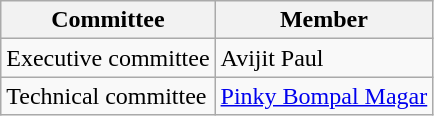<table class="wikitable">
<tr>
<th>Committee</th>
<th>Member</th>
</tr>
<tr>
<td>Executive committee</td>
<td> Avijit Paul</td>
</tr>
<tr>
<td>Technical committee</td>
<td> <a href='#'>Pinky Bompal Magar</a></td>
</tr>
</table>
